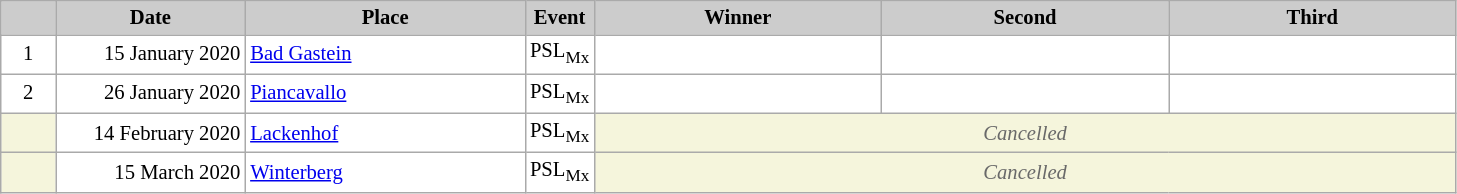<table class="wikitable plainrowheaders" style="background:#fff; font-size:86%; line-height:16px; border:grey solid 1px; border-collapse:collapse;">
<tr>
<th scope="col" style="background:#ccc; width:30px;"></th>
<th scope="col" style="background:#ccc; width:120px;">Date</th>
<th scope="col" style="background:#ccc; width:180px;">Place</th>
<th scope="col" style="background:#ccc; width:30px;">Event</th>
<th scope="col" style="background:#ccc; width:185px;">Winner</th>
<th scope="col" style="background:#ccc; width:185px;">Second</th>
<th scope="col" style="background:#ccc; width:185px;">Third</th>
</tr>
<tr>
<td align="center">1</td>
<td align="right">15 January 2020</td>
<td> <a href='#'>Bad Gastein</a></td>
<td align="center">PSL<sub>Mx</sub></td>
<td></td>
<td></td>
<td></td>
</tr>
<tr>
<td align="center">2</td>
<td align="right">26 January 2020</td>
<td> <a href='#'>Piancavallo</a></td>
<td align="center">PSL<sub>Mx</sub></td>
<td></td>
<td></td>
<td></td>
</tr>
<tr>
<td bgcolor="F5F5DC"></td>
<td align="right">14 February 2020</td>
<td> <a href='#'>Lackenhof</a></td>
<td align="center">PSL<sub>Mx</sub></td>
<td colspan=5 align=center bgcolor="F5F5DC" style=color:#696969><em>Cancelled</em></td>
</tr>
<tr>
<td bgcolor="F5F5DC"></td>
<td align="right">15 March 2020</td>
<td> <a href='#'>Winterberg</a></td>
<td align="center">PSL<sub>Mx</sub></td>
<td colspan=5 align=center bgcolor="F5F5DC" style=color:#696969><em>Cancelled</em></td>
</tr>
</table>
